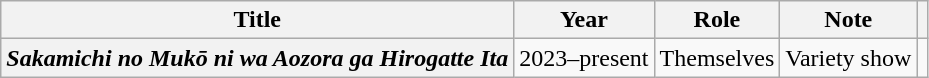<table class="wikitable plainrowheaders">
<tr>
<th scope="col">Title</th>
<th scope="col">Year</th>
<th scope="col">Role</th>
<th scope="col">Note</th>
<th scope="col"></th>
</tr>
<tr>
<th scope="row"><em>Sakamichi no Mukō ni wa Aozora ga Hirogatte Ita</em></th>
<td>2023–present</td>
<td>Themselves</td>
<td>Variety show</td>
<td style="text-align:center"></td>
</tr>
</table>
